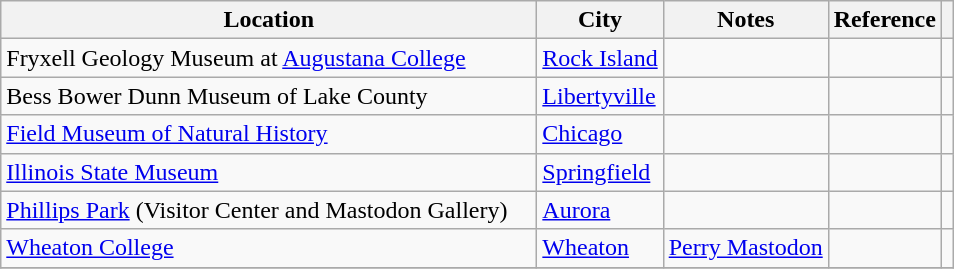<table class="wikitable">
<tr>
<th width="350">Location</th>
<th>City</th>
<th>Notes</th>
<th>Reference</th>
<th></th>
</tr>
<tr>
<td>Fryxell Geology Museum at <a href='#'>Augustana College</a></td>
<td><a href='#'>Rock Island</a></td>
<td></td>
<td></td>
<td></td>
</tr>
<tr>
<td>Bess Bower Dunn Museum of Lake County</td>
<td><a href='#'>Libertyville</a></td>
<td></td>
<td></td>
<td></td>
</tr>
<tr>
<td><a href='#'>Field Museum of Natural History</a></td>
<td><a href='#'>Chicago</a></td>
<td></td>
<td></td>
<td></td>
</tr>
<tr>
<td><a href='#'>Illinois State Museum</a></td>
<td><a href='#'>Springfield</a></td>
<td></td>
<td></td>
<td></td>
</tr>
<tr>
<td><a href='#'>Phillips Park</a> (Visitor Center and Mastodon Gallery)</td>
<td><a href='#'>Aurora</a></td>
<td></td>
<td></td>
<td></td>
</tr>
<tr>
<td><a href='#'>Wheaton College</a></td>
<td><a href='#'>Wheaton</a></td>
<td><a href='#'>Perry Mastodon</a></td>
<td></td>
<td></td>
</tr>
<tr>
</tr>
</table>
